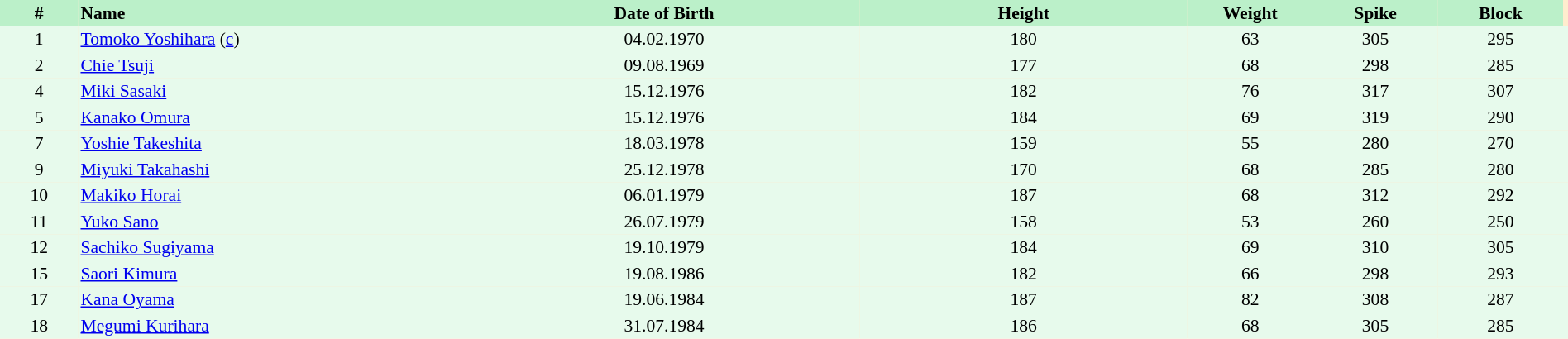<table border=0 cellpadding=2 cellspacing=0  |- bgcolor=#FFECCE style="text-align:center; font-size:90%;" width=100%>
<tr bgcolor=#BBF0C9>
<th width=5%>#</th>
<th width=25% align=left>Name</th>
<th width=25%>Date of Birth</th>
<th width=21%>Height</th>
<th width=8%>Weight</th>
<th width=8%>Spike</th>
<th width=8%>Block</th>
</tr>
<tr bgcolor=#E7FAEC>
<td>1</td>
<td align=left><a href='#'>Tomoko Yoshihara</a> (<a href='#'>c</a>)</td>
<td>04.02.1970</td>
<td>180</td>
<td>63</td>
<td>305</td>
<td>295</td>
<td></td>
</tr>
<tr bgcolor=#E7FAEC>
<td>2</td>
<td align=left><a href='#'>Chie Tsuji</a></td>
<td>09.08.1969</td>
<td>177</td>
<td>68</td>
<td>298</td>
<td>285</td>
<td></td>
</tr>
<tr bgcolor=#E7FAEC>
<td>4</td>
<td align=left><a href='#'>Miki Sasaki</a></td>
<td>15.12.1976</td>
<td>182</td>
<td>76</td>
<td>317</td>
<td>307</td>
<td></td>
</tr>
<tr bgcolor=#E7FAEC>
<td>5</td>
<td align=left><a href='#'>Kanako Omura</a></td>
<td>15.12.1976</td>
<td>184</td>
<td>69</td>
<td>319</td>
<td>290</td>
<td></td>
</tr>
<tr bgcolor=#E7FAEC>
<td>7</td>
<td align=left><a href='#'>Yoshie Takeshita</a></td>
<td>18.03.1978</td>
<td>159</td>
<td>55</td>
<td>280</td>
<td>270</td>
<td></td>
</tr>
<tr bgcolor=#E7FAEC>
<td>9</td>
<td align=left><a href='#'>Miyuki Takahashi</a></td>
<td>25.12.1978</td>
<td>170</td>
<td>68</td>
<td>285</td>
<td>280</td>
<td></td>
</tr>
<tr bgcolor=#E7FAEC>
<td>10</td>
<td align=left><a href='#'>Makiko Horai</a></td>
<td>06.01.1979</td>
<td>187</td>
<td>68</td>
<td>312</td>
<td>292</td>
<td></td>
</tr>
<tr bgcolor=#E7FAEC>
<td>11</td>
<td align=left><a href='#'>Yuko Sano</a></td>
<td>26.07.1979</td>
<td>158</td>
<td>53</td>
<td>260</td>
<td>250</td>
<td></td>
</tr>
<tr bgcolor=#E7FAEC>
<td>12</td>
<td align=left><a href='#'>Sachiko Sugiyama</a></td>
<td>19.10.1979</td>
<td>184</td>
<td>69</td>
<td>310</td>
<td>305</td>
<td></td>
</tr>
<tr bgcolor=#E7FAEC>
<td>15</td>
<td align=left><a href='#'>Saori Kimura</a></td>
<td>19.08.1986</td>
<td>182</td>
<td>66</td>
<td>298</td>
<td>293</td>
<td></td>
</tr>
<tr bgcolor=#E7FAEC>
<td>17</td>
<td align=left><a href='#'>Kana Oyama</a></td>
<td>19.06.1984</td>
<td>187</td>
<td>82</td>
<td>308</td>
<td>287</td>
<td></td>
</tr>
<tr bgcolor=#E7FAEC>
<td>18</td>
<td align=left><a href='#'>Megumi Kurihara</a></td>
<td>31.07.1984</td>
<td>186</td>
<td>68</td>
<td>305</td>
<td>285</td>
<td></td>
</tr>
</table>
